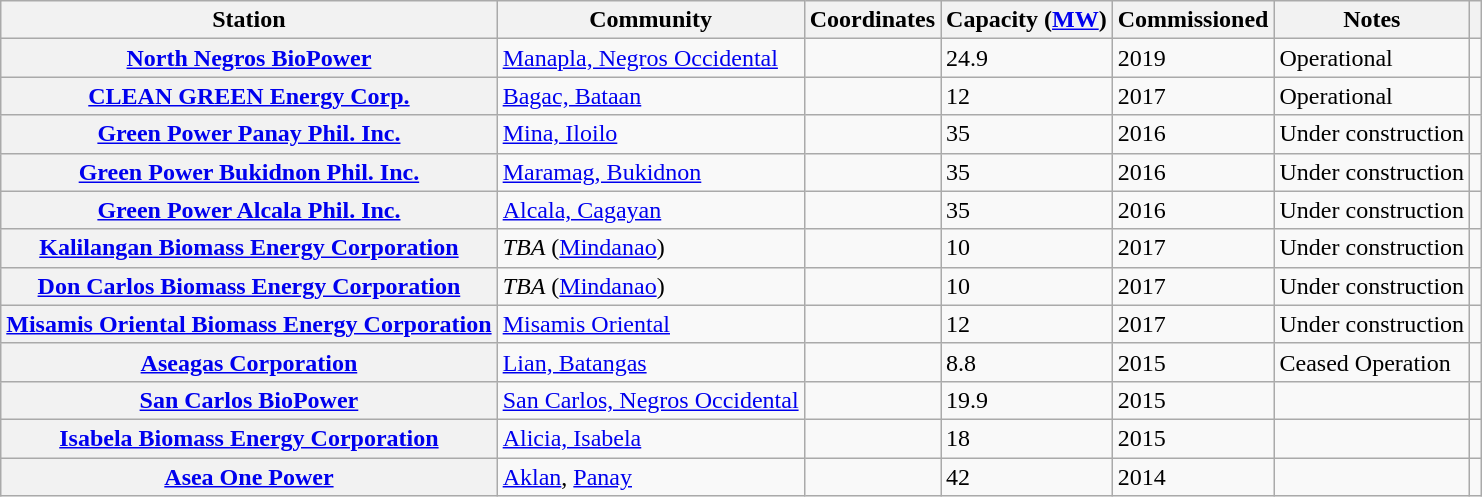<table class="wikitable sortable plainrowheaders">
<tr>
<th scope="col">Station</th>
<th scope="col">Community</th>
<th scope="col">Coordinates</th>
<th scope="col">Capacity (<a href='#'>MW</a>)</th>
<th scope="col">Commissioned</th>
<th scope="col" class="unsortable">Notes</th>
<th scope="col" class="unsortable"></th>
</tr>
<tr>
<th scope="row"><a href='#'>North Negros BioPower</a></th>
<td><a href='#'>Manapla, Negros Occidental</a></td>
<td></td>
<td>24.9</td>
<td>2019</td>
<td>Operational</td>
<td></td>
</tr>
<tr>
<th scope="row"><a href='#'>CLEAN GREEN Energy Corp.</a></th>
<td><a href='#'>Bagac, Bataan</a></td>
<td></td>
<td>12</td>
<td>2017</td>
<td>Operational</td>
<td></td>
</tr>
<tr>
<th scope="row"><a href='#'>Green Power Panay Phil. Inc.</a></th>
<td><a href='#'>Mina, Iloilo</a></td>
<td></td>
<td>35</td>
<td>2016</td>
<td>Under construction</td>
<td></td>
</tr>
<tr>
<th scope="row"><a href='#'>Green Power Bukidnon Phil. Inc.</a></th>
<td><a href='#'>Maramag, Bukidnon</a></td>
<td></td>
<td>35</td>
<td>2016</td>
<td>Under construction</td>
<td></td>
</tr>
<tr>
<th scope="row"><a href='#'>Green Power Alcala Phil. Inc.</a></th>
<td><a href='#'>Alcala, Cagayan</a></td>
<td></td>
<td>35</td>
<td>2016</td>
<td>Under construction</td>
<td></td>
</tr>
<tr>
<th scope="row"><a href='#'>Kalilangan Biomass Energy Corporation</a></th>
<td><em>TBA</em> (<a href='#'>Mindanao</a>)</td>
<td></td>
<td>10</td>
<td>2017</td>
<td>Under construction</td>
<td></td>
</tr>
<tr>
<th scope="row"><a href='#'>Don Carlos Biomass Energy Corporation</a></th>
<td><em>TBA</em> (<a href='#'>Mindanao</a>)</td>
<td></td>
<td>10</td>
<td>2017</td>
<td>Under construction</td>
<td></td>
</tr>
<tr>
<th scope="row"><a href='#'>Misamis Oriental Biomass Energy Corporation</a></th>
<td><a href='#'>Misamis Oriental</a></td>
<td></td>
<td>12</td>
<td>2017</td>
<td>Under construction</td>
<td></td>
</tr>
<tr>
<th scope="row"><a href='#'>Aseagas Corporation</a></th>
<td><a href='#'>Lian, Batangas</a></td>
<td></td>
<td>8.8</td>
<td>2015</td>
<td>Ceased Operation</td>
<td></td>
</tr>
<tr>
<th scope="row"><a href='#'>San Carlos BioPower</a></th>
<td><a href='#'>San Carlos, Negros Occidental</a></td>
<td></td>
<td>19.9</td>
<td>2015</td>
<td></td>
<td></td>
</tr>
<tr>
<th scope="row"><a href='#'>Isabela Biomass Energy Corporation</a></th>
<td><a href='#'>Alicia, Isabela</a></td>
<td></td>
<td>18</td>
<td>2015</td>
<td></td>
<td></td>
</tr>
<tr>
<th scope="row"><a href='#'>Asea One Power</a></th>
<td><a href='#'>Aklan</a>, <a href='#'>Panay</a></td>
<td></td>
<td>42</td>
<td>2014</td>
<td></td>
<td></td>
</tr>
</table>
